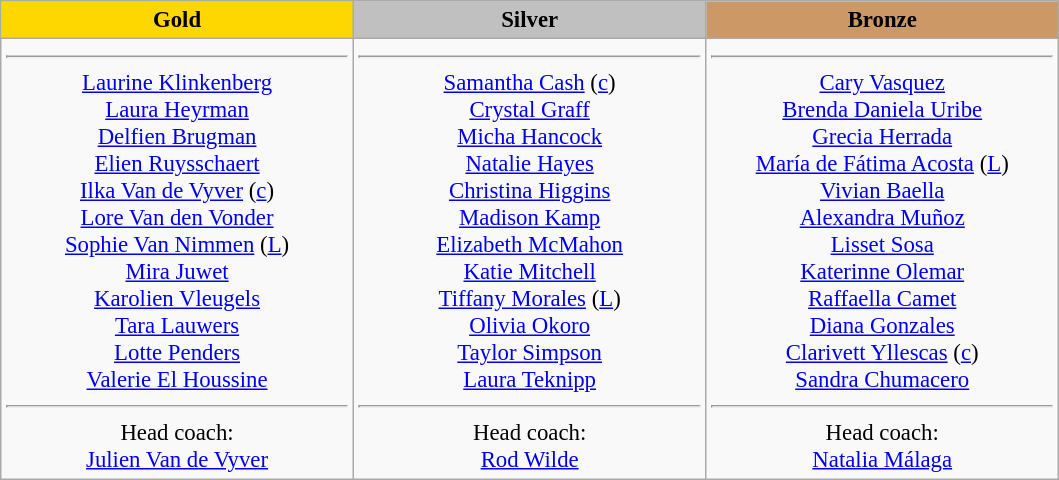<table class="wikitable" style="font-size:95%;">
<tr align="center">
<th style="width: 15em; background: gold">Gold</th>
<th style="width: 15em; background: silver">Silver</th>
<th style="width: 15em; background: #CC9966">Bronze</th>
</tr>
<tr align="center" valign="top">
<td><hr><a href='#'>Laurine Klinkenberg</a><br><a href='#'>Laura Heyrman</a><br><a href='#'>Delfien Brugman</a><br><a href='#'>Elien Ruysschaert</a><br><a href='#'>Ilka Van de Vyver</a> (<a href='#'>c</a>)<br><a href='#'>Lore Van den Vonder</a><br><a href='#'>Sophie Van Nimmen</a> (<a href='#'>L</a>)<br><a href='#'>Mira Juwet</a><br><a href='#'>Karolien Vleugels</a><br><a href='#'>Tara Lauwers</a><br><a href='#'>Lotte Penders</a><br><a href='#'>Valerie El Houssine</a><br><hr>Head coach:<br><a href='#'>Julien Van de Vyver</a></td>
<td><hr><a href='#'>Samantha Cash</a> (<a href='#'>c</a>)<br><a href='#'>Crystal Graff</a><br><a href='#'>Micha Hancock</a><br><a href='#'>Natalie Hayes</a><br><a href='#'>Christina Higgins</a><br><a href='#'>Madison Kamp</a><br><a href='#'>Elizabeth McMahon</a><br><a href='#'>Katie Mitchell</a><br><a href='#'>Tiffany Morales</a> (<a href='#'>L</a>)<br><a href='#'>Olivia Okoro</a><br><a href='#'>Taylor Simpson</a><br><a href='#'>Laura Teknipp</a><br><hr>Head coach:<br><a href='#'>Rod Wilde</a></td>
<td><hr><a href='#'>Cary Vasquez</a><br><a href='#'>Brenda Daniela Uribe</a><br><a href='#'>Grecia Herrada</a><br><a href='#'>María de Fátima Acosta</a> (<a href='#'>L</a>)<br><a href='#'>Vivian Baella</a><br><a href='#'>Alexandra Muñoz</a><br><a href='#'>Lisset Sosa</a><br><a href='#'>Katerinne Olemar</a><br><a href='#'>Raffaella Camet</a><br><a href='#'>Diana Gonzales</a><br><a href='#'>Clarivett Yllescas</a> (<a href='#'>c</a>)<br><a href='#'>Sandra Chumacero</a><br><hr>Head coach:<br><a href='#'>Natalia Málaga</a></td>
</tr>
</table>
